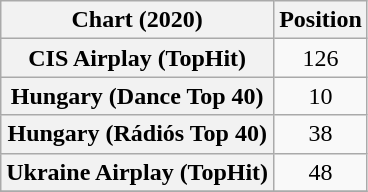<table class="wikitable sortable plainrowheaders" style="text-align:center">
<tr>
<th scope="col">Chart (2020)</th>
<th scope="col">Position</th>
</tr>
<tr>
<th scope="row">CIS Airplay (TopHit)</th>
<td>126</td>
</tr>
<tr>
<th scope="row">Hungary (Dance Top 40)</th>
<td>10</td>
</tr>
<tr>
<th scope="row">Hungary (Rádiós Top 40)</th>
<td>38</td>
</tr>
<tr>
<th scope="row">Ukraine Airplay (TopHit)</th>
<td>48</td>
</tr>
<tr>
</tr>
</table>
